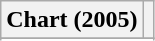<table class="wikitable sortable plainrowheaders" style="text-align:center;">
<tr>
<th scope="col">Chart (2005)</th>
<th scope="col"></th>
</tr>
<tr>
</tr>
<tr>
</tr>
</table>
